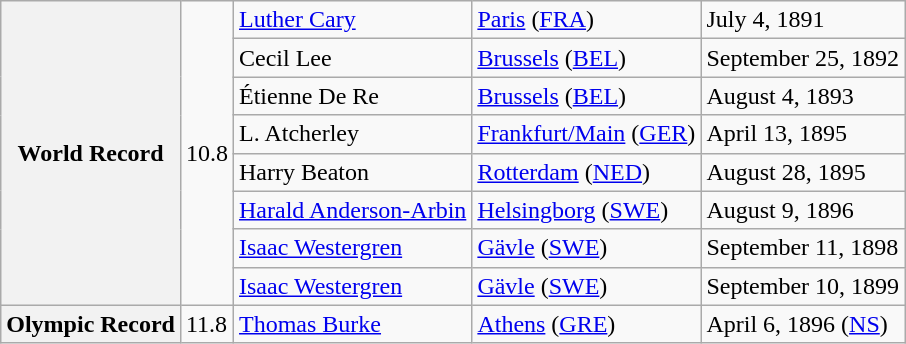<table class="wikitable">
<tr>
<th rowspan="8">World Record</th>
<td rowspan="8">10.8</td>
<td> <a href='#'>Luther Cary</a></td>
<td><a href='#'>Paris</a> (<a href='#'>FRA</a>)</td>
<td>July 4, 1891</td>
</tr>
<tr>
<td> Cecil Lee</td>
<td><a href='#'>Brussels</a> (<a href='#'>BEL</a>)</td>
<td>September 25, 1892</td>
</tr>
<tr>
<td> Étienne De Re</td>
<td><a href='#'>Brussels</a> (<a href='#'>BEL</a>)</td>
<td>August 4, 1893</td>
</tr>
<tr>
<td> L. Atcherley</td>
<td><a href='#'>Frankfurt/Main</a> (<a href='#'>GER</a>)</td>
<td>April 13, 1895</td>
</tr>
<tr>
<td> Harry Beaton</td>
<td><a href='#'>Rotterdam</a> (<a href='#'>NED</a>)</td>
<td>August 28, 1895</td>
</tr>
<tr>
<td> <a href='#'>Harald Anderson-Arbin</a></td>
<td><a href='#'>Helsingborg</a> (<a href='#'>SWE</a>)</td>
<td>August 9, 1896</td>
</tr>
<tr>
<td> <a href='#'>Isaac Westergren</a></td>
<td><a href='#'>Gävle</a> (<a href='#'>SWE</a>)</td>
<td>September 11, 1898</td>
</tr>
<tr>
<td> <a href='#'>Isaac Westergren</a></td>
<td><a href='#'>Gävle</a> (<a href='#'>SWE</a>)</td>
<td>September 10, 1899</td>
</tr>
<tr>
<th>Olympic Record</th>
<td>11.8</td>
<td> <a href='#'>Thomas Burke</a></td>
<td><a href='#'>Athens</a> (<a href='#'>GRE</a>)</td>
<td>April 6, 1896 (<a href='#'>NS</a>)</td>
</tr>
</table>
